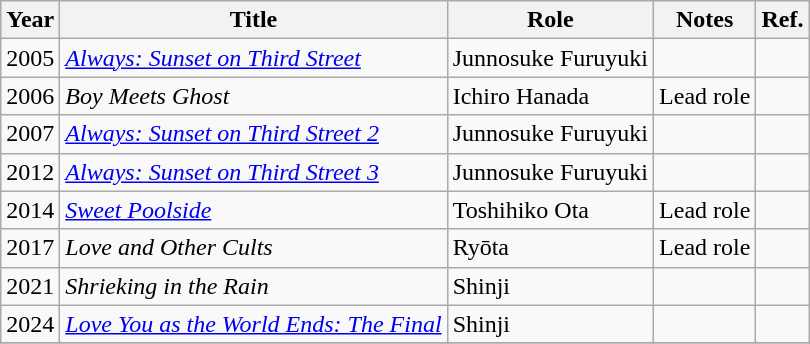<table class="wikitable">
<tr>
<th>Year</th>
<th>Title</th>
<th>Role</th>
<th>Notes</th>
<th>Ref.</th>
</tr>
<tr>
<td>2005</td>
<td><em><a href='#'>Always: Sunset on Third Street</a></em></td>
<td>Junnosuke Furuyuki</td>
<td></td>
<td></td>
</tr>
<tr>
<td>2006</td>
<td><em>Boy Meets Ghost</em></td>
<td>Ichiro Hanada</td>
<td>Lead role</td>
<td></td>
</tr>
<tr>
<td>2007</td>
<td><em><a href='#'>Always: Sunset on Third Street 2</a></em></td>
<td>Junnosuke Furuyuki</td>
<td></td>
<td></td>
</tr>
<tr>
<td>2012</td>
<td><em><a href='#'>Always: Sunset on Third Street 3</a></em></td>
<td>Junnosuke Furuyuki</td>
<td></td>
<td></td>
</tr>
<tr>
<td>2014</td>
<td><em><a href='#'>Sweet Poolside</a></em></td>
<td>Toshihiko Ota</td>
<td>Lead role</td>
<td></td>
</tr>
<tr>
<td>2017</td>
<td><em>Love and Other Cults</em></td>
<td>Ryōta</td>
<td>Lead role</td>
<td></td>
</tr>
<tr>
<td>2021</td>
<td><em>Shrieking in the Rain</em></td>
<td>Shinji</td>
<td></td>
<td></td>
</tr>
<tr>
<td>2024</td>
<td><em><a href='#'>Love You as the World Ends: The Final</a></em></td>
<td>Shinji</td>
<td></td>
<td></td>
</tr>
<tr>
</tr>
</table>
